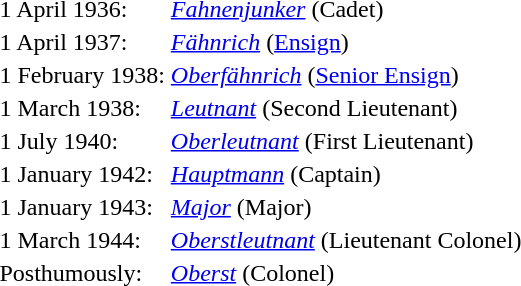<table style="background: transparent;">
<tr>
<td>1 April 1936:</td>
<td><em><a href='#'>Fahnenjunker</a></em> (Cadet)</td>
</tr>
<tr>
<td>1 April 1937:</td>
<td><em><a href='#'>Fähnrich</a></em> (<a href='#'>Ensign</a>)</td>
</tr>
<tr>
<td>1 February 1938:</td>
<td><em><a href='#'>Oberfähnrich</a></em> (<a href='#'>Senior Ensign</a>)</td>
</tr>
<tr>
<td>1 March 1938:</td>
<td><em><a href='#'>Leutnant</a></em> (Second Lieutenant)</td>
</tr>
<tr>
<td>1 July 1940:</td>
<td><em><a href='#'>Oberleutnant</a></em> (First Lieutenant)</td>
</tr>
<tr>
<td>1 January 1942:</td>
<td><em><a href='#'>Hauptmann</a></em> (Captain)</td>
</tr>
<tr>
<td>1 January 1943:</td>
<td><em><a href='#'>Major</a></em> (Major)</td>
</tr>
<tr>
<td>1 March 1944:</td>
<td><em><a href='#'>Oberstleutnant</a></em> (Lieutenant Colonel)</td>
</tr>
<tr>
<td>Posthumously:</td>
<td><em><a href='#'>Oberst</a></em> (Colonel)</td>
</tr>
</table>
